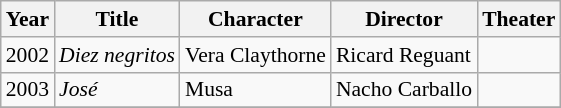<table class="wikitable" style="font-size: 90%;">
<tr>
<th>Year</th>
<th>Title</th>
<th>Character</th>
<th>Director</th>
<th>Theater</th>
</tr>
<tr>
<td>2002</td>
<td><em>Diez negritos</em></td>
<td>Vera Claythorne</td>
<td>Ricard Reguant</td>
<td></td>
</tr>
<tr>
<td>2003</td>
<td><em>José</em></td>
<td>Musa</td>
<td>Nacho Carballo</td>
<td></td>
</tr>
<tr>
</tr>
</table>
